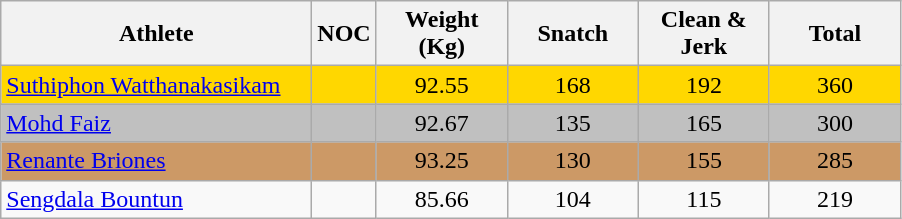<table class="wikitable" style="text-align:center">
<tr>
<th width=200>Athlete</th>
<th width=10>NOC</th>
<th width=80>Weight (Kg)</th>
<th width=80>Snatch</th>
<th width=80>Clean & Jerk</th>
<th width=80>Total</th>
</tr>
<tr bgcolor=gold>
<td align="left"><a href='#'>Suthiphon Watthanakasikam</a></td>
<td></td>
<td>92.55</td>
<td>168</td>
<td>192</td>
<td>360</td>
</tr>
<tr bgcolor=silver>
<td align="left"><a href='#'>Mohd Faiz</a></td>
<td></td>
<td>92.67</td>
<td>135</td>
<td>165</td>
<td>300</td>
</tr>
<tr bgcolor=CC9966>
<td align="left"><a href='#'>Renante Briones</a></td>
<td></td>
<td>93.25</td>
<td>130</td>
<td>155</td>
<td>285</td>
</tr>
<tr>
<td align="left"><a href='#'>Sengdala Bountun</a></td>
<td></td>
<td>85.66</td>
<td>104</td>
<td>115</td>
<td>219</td>
</tr>
</table>
